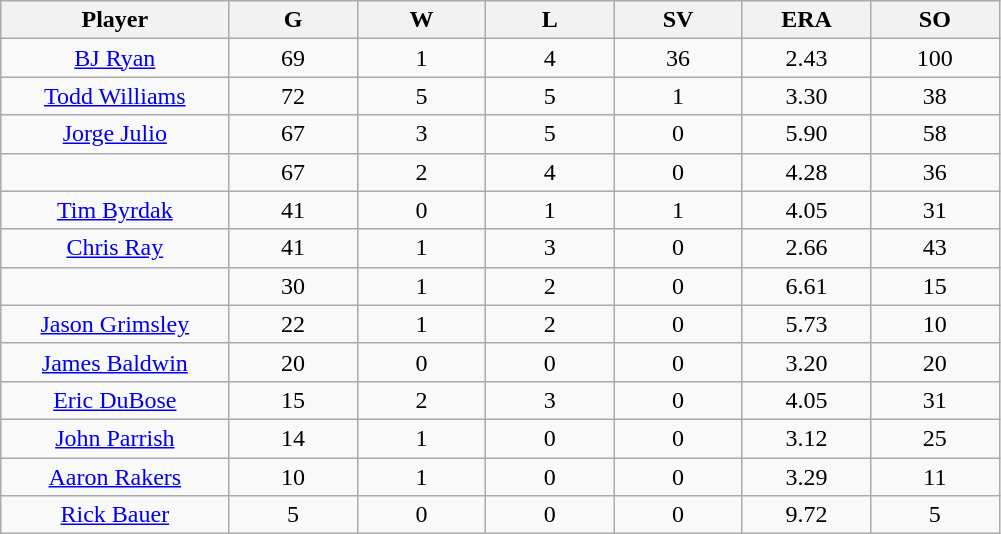<table class="wikitable sortable">
<tr>
<th bgcolor="#DDDDFF" width="16%">Player</th>
<th bgcolor="#DDDDFF" width="9%">G</th>
<th bgcolor="#DDDDFF" width="9%">W</th>
<th bgcolor="#DDDDFF" width="9%">L</th>
<th bgcolor="#DDDDFF" width="9%">SV</th>
<th bgcolor="#DDDDFF" width="9%">ERA</th>
<th bgcolor="#DDDDFF" width="9%">SO</th>
</tr>
<tr align="center">
<td><a href='#'>BJ Ryan</a></td>
<td>69</td>
<td>1</td>
<td>4</td>
<td>36</td>
<td>2.43</td>
<td>100</td>
</tr>
<tr align=center>
<td><a href='#'>Todd Williams</a></td>
<td>72</td>
<td>5</td>
<td>5</td>
<td>1</td>
<td>3.30</td>
<td>38</td>
</tr>
<tr align="center">
<td><a href='#'>Jorge Julio</a></td>
<td>67</td>
<td>3</td>
<td>5</td>
<td>0</td>
<td>5.90</td>
<td>58</td>
</tr>
<tr align="center">
<td></td>
<td>67</td>
<td>2</td>
<td>4</td>
<td>0</td>
<td>4.28</td>
<td>36</td>
</tr>
<tr align="center">
<td><a href='#'>Tim Byrdak</a></td>
<td>41</td>
<td>0</td>
<td>1</td>
<td>1</td>
<td>4.05</td>
<td>31</td>
</tr>
<tr align="center">
<td><a href='#'>Chris Ray</a></td>
<td>41</td>
<td>1</td>
<td>3</td>
<td>0</td>
<td>2.66</td>
<td>43</td>
</tr>
<tr align="center">
<td></td>
<td>30</td>
<td>1</td>
<td>2</td>
<td>0</td>
<td>6.61</td>
<td>15</td>
</tr>
<tr align="center">
<td><a href='#'>Jason Grimsley</a></td>
<td>22</td>
<td>1</td>
<td>2</td>
<td>0</td>
<td>5.73</td>
<td>10</td>
</tr>
<tr align=center>
<td><a href='#'>James Baldwin</a></td>
<td>20</td>
<td>0</td>
<td>0</td>
<td>0</td>
<td>3.20</td>
<td>20</td>
</tr>
<tr align="center">
<td><a href='#'>Eric DuBose</a></td>
<td>15</td>
<td>2</td>
<td>3</td>
<td>0</td>
<td>4.05</td>
<td>31</td>
</tr>
<tr align="center">
<td><a href='#'>John Parrish</a></td>
<td>14</td>
<td>1</td>
<td>0</td>
<td>0</td>
<td>3.12</td>
<td>25</td>
</tr>
<tr align="center">
<td><a href='#'>Aaron Rakers</a></td>
<td>10</td>
<td>1</td>
<td>0</td>
<td>0</td>
<td>3.29</td>
<td>11</td>
</tr>
<tr align=center>
<td><a href='#'>Rick Bauer</a></td>
<td>5</td>
<td>0</td>
<td>0</td>
<td>0</td>
<td>9.72</td>
<td>5</td>
</tr>
</table>
